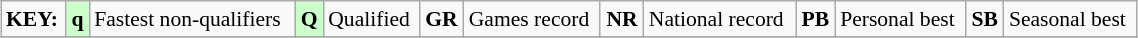<table class="wikitable" style="margin:0.5em auto; font-size:90%;position:relative;" width=60%>
<tr>
<td><strong>KEY:</strong></td>
<td bgcolor=ccffcc align=center><strong>q</strong></td>
<td>Fastest non-qualifiers</td>
<td bgcolor=ccffcc align=center><strong>Q</strong></td>
<td>Qualified</td>
<td align=center><strong>GR</strong></td>
<td>Games record</td>
<td align=center><strong>NR</strong></td>
<td>National record</td>
<td align=center><strong>PB</strong></td>
<td>Personal best</td>
<td align=center><strong>SB</strong></td>
<td>Seasonal best</td>
</tr>
<tr>
</tr>
</table>
